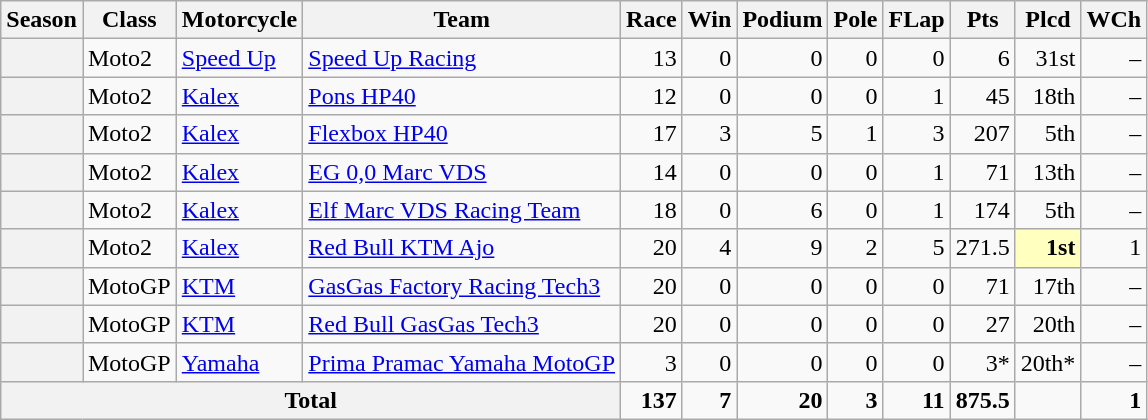<table class="wikitable" style="text-align:right;">
<tr>
<th>Season</th>
<th>Class</th>
<th>Motorcycle</th>
<th>Team</th>
<th>Race</th>
<th>Win</th>
<th>Podium</th>
<th>Pole</th>
<th>FLap</th>
<th>Pts</th>
<th>Plcd</th>
<th>WCh</th>
</tr>
<tr>
<th></th>
<td style="text-align:left;">Moto2</td>
<td style="text-align:left;"><a href='#'>Speed Up</a></td>
<td style="text-align:left;"><a href='#'>Speed Up Racing</a></td>
<td>13</td>
<td>0</td>
<td>0</td>
<td>0</td>
<td>0</td>
<td>6</td>
<td>31st</td>
<td>–</td>
</tr>
<tr>
<th></th>
<td style="text-align:left;">Moto2</td>
<td style="text-align:left;"><a href='#'>Kalex</a></td>
<td style="text-align:left;"><a href='#'>Pons HP40</a></td>
<td>12</td>
<td>0</td>
<td>0</td>
<td>0</td>
<td>1</td>
<td>45</td>
<td>18th</td>
<td>–</td>
</tr>
<tr>
<th></th>
<td style="text-align:left;">Moto2</td>
<td style="text-align:left;"><a href='#'>Kalex</a></td>
<td style="text-align:left;"><a href='#'>Flexbox HP40</a></td>
<td>17</td>
<td>3</td>
<td>5</td>
<td>1</td>
<td>3</td>
<td>207</td>
<td>5th</td>
<td>–</td>
</tr>
<tr>
<th></th>
<td style="text-align:left;">Moto2</td>
<td style="text-align:left;"><a href='#'>Kalex</a></td>
<td style="text-align:left;"><a href='#'>EG 0,0 Marc VDS</a></td>
<td>14</td>
<td>0</td>
<td>0</td>
<td>0</td>
<td>1</td>
<td>71</td>
<td>13th</td>
<td>–</td>
</tr>
<tr>
<th></th>
<td style="text-align:left;">Moto2</td>
<td style="text-align:left;"><a href='#'>Kalex</a></td>
<td style="text-align:left;"><a href='#'>Elf Marc VDS Racing Team</a></td>
<td>18</td>
<td>0</td>
<td>6</td>
<td>0</td>
<td>1</td>
<td>174</td>
<td>5th</td>
<td>–</td>
</tr>
<tr>
<th></th>
<td style="text-align:left;">Moto2</td>
<td style="text-align:left;"><a href='#'>Kalex</a></td>
<td style="text-align:left;"><a href='#'>Red Bull KTM Ajo</a></td>
<td>20</td>
<td>4</td>
<td>9</td>
<td>2</td>
<td>5</td>
<td>271.5</td>
<td style="background:#FFFFBF;"><strong>1st</strong></td>
<td>1</td>
</tr>
<tr>
<th></th>
<td style="text-align:left;">MotoGP</td>
<td style="text-align:left;"><a href='#'>KTM</a></td>
<td style="text-align:left;"><a href='#'>GasGas Factory Racing Tech3</a></td>
<td>20</td>
<td>0</td>
<td>0</td>
<td>0</td>
<td>0</td>
<td>71</td>
<td>17th</td>
<td>–</td>
</tr>
<tr>
<th></th>
<td style="text-align:left;">MotoGP</td>
<td style="text-align:left;"><a href='#'>KTM</a></td>
<td style="text-align:left;"><a href='#'>Red Bull GasGas Tech3</a></td>
<td>20</td>
<td>0</td>
<td>0</td>
<td>0</td>
<td>0</td>
<td>27</td>
<td>20th</td>
<td>–</td>
</tr>
<tr>
<th></th>
<td style="text-align:left;">MotoGP</td>
<td style="text-align:left;"><a href='#'>Yamaha</a></td>
<td style="text-align:left;"><a href='#'>Prima Pramac Yamaha MotoGP</a></td>
<td>3</td>
<td>0</td>
<td>0</td>
<td>0</td>
<td>0</td>
<td>3*</td>
<td>20th*</td>
<td>–</td>
</tr>
<tr>
<th colspan="4">Total</th>
<td><strong>137</strong></td>
<td><strong>7</strong></td>
<td><strong>20</strong></td>
<td><strong>3</strong></td>
<td><strong>11</strong></td>
<td><strong>875.5</strong></td>
<td></td>
<td><strong>1</strong></td>
</tr>
</table>
